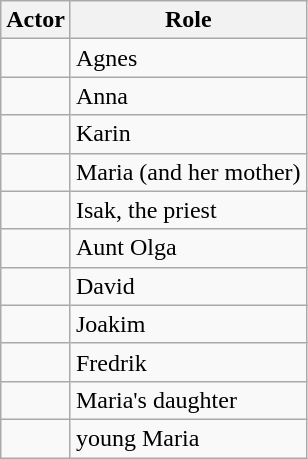<table class="wikitable floatright">
<tr>
<th>Actor</th>
<th>Role </th>
</tr>
<tr>
<td></td>
<td>Agnes</td>
</tr>
<tr>
<td></td>
<td>Anna</td>
</tr>
<tr>
<td></td>
<td>Karin</td>
</tr>
<tr>
<td></td>
<td>Maria (and her mother)</td>
</tr>
<tr>
<td></td>
<td>Isak, the priest</td>
</tr>
<tr>
<td></td>
<td>Aunt Olga</td>
</tr>
<tr>
<td></td>
<td>David</td>
</tr>
<tr>
<td></td>
<td>Joakim</td>
</tr>
<tr>
<td></td>
<td>Fredrik</td>
</tr>
<tr>
<td></td>
<td>Maria's daughter</td>
</tr>
<tr>
<td></td>
<td>young Maria</td>
</tr>
</table>
